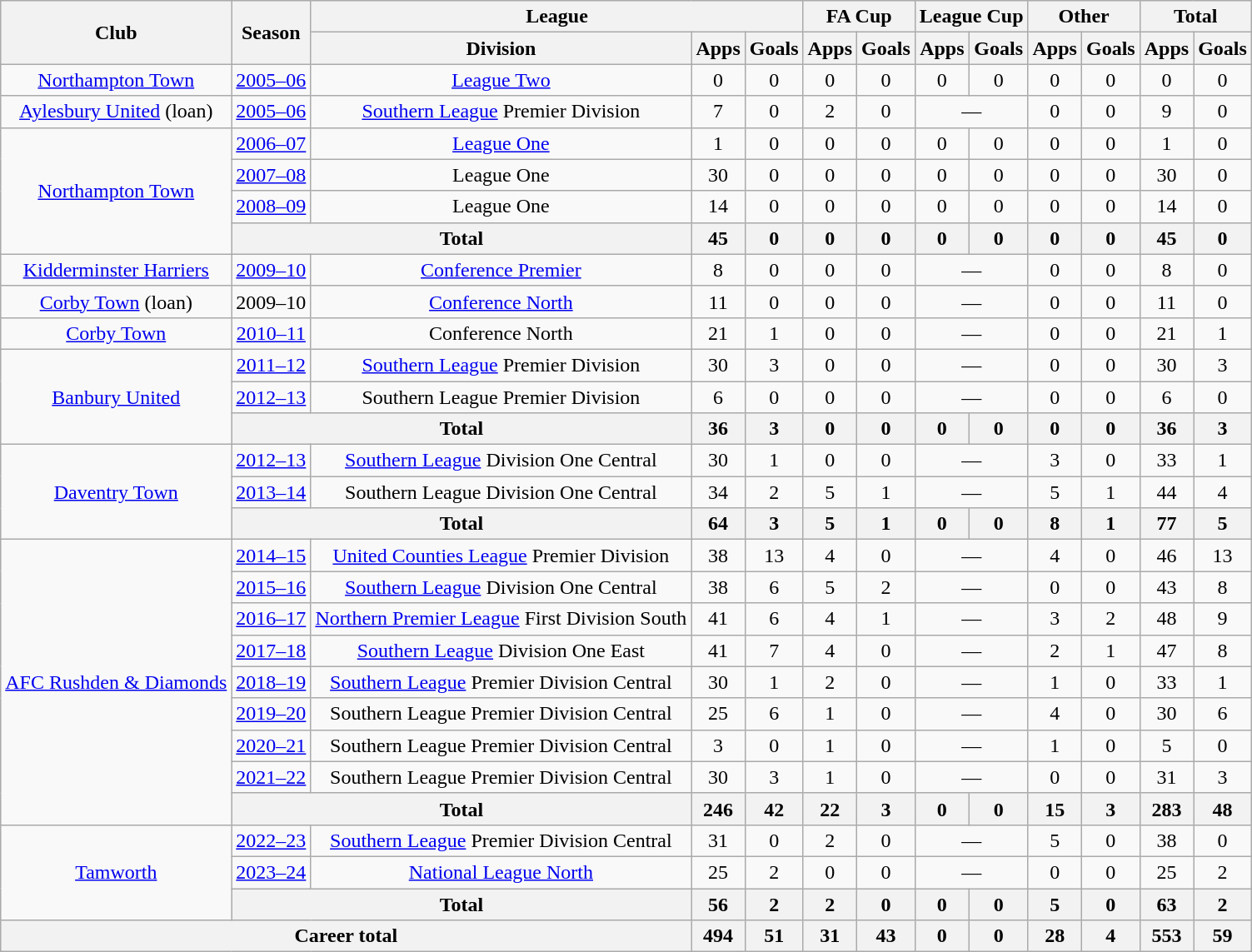<table class="wikitable" style="text-align: center;">
<tr>
<th rowspan="2">Club</th>
<th rowspan="2">Season</th>
<th colspan="3">League</th>
<th colspan="2">FA Cup</th>
<th colspan="2">League Cup</th>
<th colspan="2">Other</th>
<th colspan="2">Total</th>
</tr>
<tr>
<th>Division</th>
<th>Apps</th>
<th>Goals</th>
<th>Apps</th>
<th>Goals</th>
<th>Apps</th>
<th>Goals</th>
<th>Apps</th>
<th>Goals</th>
<th>Apps</th>
<th>Goals</th>
</tr>
<tr>
<td><a href='#'>Northampton Town</a></td>
<td><a href='#'>2005–06</a></td>
<td><a href='#'>League Two</a></td>
<td>0</td>
<td>0</td>
<td>0</td>
<td>0</td>
<td>0</td>
<td>0</td>
<td>0</td>
<td>0</td>
<td>0</td>
<td>0</td>
</tr>
<tr>
<td><a href='#'>Aylesbury United</a> (loan)</td>
<td><a href='#'>2005–06</a></td>
<td><a href='#'>Southern League</a> Premier Division</td>
<td>7</td>
<td>0</td>
<td>2</td>
<td>0</td>
<td colspan="2">—</td>
<td>0</td>
<td>0</td>
<td>9</td>
<td>0</td>
</tr>
<tr>
<td rowspan="4"><a href='#'>Northampton Town</a></td>
<td><a href='#'>2006–07</a></td>
<td><a href='#'>League One</a></td>
<td>1</td>
<td>0</td>
<td>0</td>
<td>0</td>
<td>0</td>
<td>0</td>
<td>0</td>
<td>0</td>
<td>1</td>
<td>0</td>
</tr>
<tr>
<td><a href='#'>2007–08</a></td>
<td>League One</td>
<td>30</td>
<td>0</td>
<td>0</td>
<td>0</td>
<td>0</td>
<td>0</td>
<td>0</td>
<td>0</td>
<td>30</td>
<td>0</td>
</tr>
<tr>
<td><a href='#'>2008–09</a></td>
<td>League One</td>
<td>14</td>
<td>0</td>
<td>0</td>
<td>0</td>
<td>0</td>
<td>0</td>
<td>0</td>
<td>0</td>
<td>14</td>
<td>0</td>
</tr>
<tr>
<th colspan="2">Total</th>
<th>45</th>
<th>0</th>
<th>0</th>
<th>0</th>
<th>0</th>
<th>0</th>
<th>0</th>
<th>0</th>
<th>45</th>
<th>0</th>
</tr>
<tr>
<td><a href='#'>Kidderminster Harriers</a></td>
<td><a href='#'>2009–10</a></td>
<td><a href='#'>Conference Premier</a></td>
<td>8</td>
<td>0</td>
<td>0</td>
<td>0</td>
<td colspan="2">—</td>
<td>0</td>
<td>0</td>
<td>8</td>
<td>0</td>
</tr>
<tr>
<td><a href='#'>Corby Town</a> (loan)</td>
<td>2009–10</td>
<td><a href='#'>Conference North</a></td>
<td>11</td>
<td>0</td>
<td>0</td>
<td>0</td>
<td colspan="2">—</td>
<td>0</td>
<td>0</td>
<td>11</td>
<td>0</td>
</tr>
<tr>
<td><a href='#'>Corby Town</a></td>
<td><a href='#'>2010–11</a></td>
<td>Conference North</td>
<td>21</td>
<td>1</td>
<td>0</td>
<td>0</td>
<td colspan="2">—</td>
<td>0</td>
<td>0</td>
<td>21</td>
<td>1</td>
</tr>
<tr>
<td rowspan="3"><a href='#'>Banbury United</a></td>
<td><a href='#'>2011–12</a></td>
<td><a href='#'>Southern League</a> Premier Division</td>
<td>30</td>
<td>3</td>
<td>0</td>
<td>0</td>
<td colspan="2">—</td>
<td>0</td>
<td>0</td>
<td>30</td>
<td>3</td>
</tr>
<tr>
<td><a href='#'>2012–13</a></td>
<td>Southern League Premier Division</td>
<td>6</td>
<td>0</td>
<td>0</td>
<td>0</td>
<td colspan="2">—</td>
<td>0</td>
<td>0</td>
<td>6</td>
<td>0</td>
</tr>
<tr>
<th colspan="2">Total</th>
<th>36</th>
<th>3</th>
<th>0</th>
<th>0</th>
<th>0</th>
<th>0</th>
<th>0</th>
<th>0</th>
<th>36</th>
<th>3</th>
</tr>
<tr>
<td rowspan="3"><a href='#'>Daventry Town</a></td>
<td><a href='#'>2012–13</a></td>
<td><a href='#'>Southern League</a> Division One Central</td>
<td>30</td>
<td>1</td>
<td>0</td>
<td>0</td>
<td colspan="2">—</td>
<td>3</td>
<td>0</td>
<td>33</td>
<td>1</td>
</tr>
<tr>
<td><a href='#'>2013–14</a></td>
<td>Southern League Division One Central</td>
<td>34</td>
<td>2</td>
<td>5</td>
<td>1</td>
<td colspan="2">—</td>
<td>5</td>
<td>1</td>
<td>44</td>
<td>4</td>
</tr>
<tr>
<th colspan="2">Total</th>
<th>64</th>
<th>3</th>
<th>5</th>
<th>1</th>
<th>0</th>
<th>0</th>
<th>8</th>
<th>1</th>
<th>77</th>
<th>5</th>
</tr>
<tr>
<td rowspan="9"><a href='#'>AFC Rushden & Diamonds</a></td>
<td><a href='#'>2014–15</a></td>
<td><a href='#'>United Counties League</a> Premier Division</td>
<td>38</td>
<td>13</td>
<td>4</td>
<td>0</td>
<td colspan="2">—</td>
<td>4</td>
<td>0</td>
<td>46</td>
<td>13</td>
</tr>
<tr>
<td><a href='#'>2015–16</a></td>
<td><a href='#'>Southern League</a> Division One Central</td>
<td>38</td>
<td>6</td>
<td>5</td>
<td>2</td>
<td colspan="2">—</td>
<td>0</td>
<td>0</td>
<td>43</td>
<td>8</td>
</tr>
<tr>
<td><a href='#'>2016–17</a></td>
<td><a href='#'>Northern Premier League</a> First Division South</td>
<td>41</td>
<td>6</td>
<td>4</td>
<td>1</td>
<td colspan="2">—</td>
<td>3</td>
<td>2</td>
<td>48</td>
<td>9</td>
</tr>
<tr>
<td><a href='#'>2017–18</a></td>
<td><a href='#'>Southern League</a> Division One East</td>
<td>41</td>
<td>7</td>
<td>4</td>
<td>0</td>
<td colspan="2">—</td>
<td>2</td>
<td>1</td>
<td>47</td>
<td>8</td>
</tr>
<tr>
<td><a href='#'>2018–19</a></td>
<td><a href='#'>Southern League</a> Premier Division Central</td>
<td>30</td>
<td>1</td>
<td>2</td>
<td>0</td>
<td colspan="2">—</td>
<td>1</td>
<td>0</td>
<td>33</td>
<td>1</td>
</tr>
<tr>
<td><a href='#'>2019–20</a></td>
<td>Southern League Premier Division Central</td>
<td>25</td>
<td>6</td>
<td>1</td>
<td>0</td>
<td colspan="2">—</td>
<td>4</td>
<td>0</td>
<td>30</td>
<td>6</td>
</tr>
<tr>
<td><a href='#'>2020–21</a></td>
<td>Southern League Premier Division Central</td>
<td>3</td>
<td>0</td>
<td>1</td>
<td>0</td>
<td colspan="2">—</td>
<td>1</td>
<td>0</td>
<td>5</td>
<td>0</td>
</tr>
<tr>
<td><a href='#'>2021–22</a></td>
<td>Southern League Premier Division Central</td>
<td>30</td>
<td>3</td>
<td>1</td>
<td>0</td>
<td colspan="2">—</td>
<td>0</td>
<td>0</td>
<td>31</td>
<td>3</td>
</tr>
<tr>
<th colspan="2">Total</th>
<th>246</th>
<th>42</th>
<th>22</th>
<th>3</th>
<th>0</th>
<th>0</th>
<th>15</th>
<th>3</th>
<th>283</th>
<th>48</th>
</tr>
<tr>
<td rowspan="3"><a href='#'>Tamworth</a></td>
<td><a href='#'>2022–23</a></td>
<td><a href='#'>Southern League</a> Premier Division Central</td>
<td>31</td>
<td>0</td>
<td>2</td>
<td>0</td>
<td colspan="2">—</td>
<td>5</td>
<td>0</td>
<td>38</td>
<td>0</td>
</tr>
<tr>
<td><a href='#'>2023–24</a></td>
<td><a href='#'>National League North</a></td>
<td>25</td>
<td>2</td>
<td>0</td>
<td>0</td>
<td colspan="2">—</td>
<td>0</td>
<td>0</td>
<td>25</td>
<td>2</td>
</tr>
<tr>
<th colspan="2">Total</th>
<th>56</th>
<th>2</th>
<th>2</th>
<th>0</th>
<th>0</th>
<th>0</th>
<th>5</th>
<th>0</th>
<th>63</th>
<th>2</th>
</tr>
<tr>
<th colspan="3">Career total</th>
<th>494</th>
<th>51</th>
<th>31</th>
<th>43</th>
<th>0</th>
<th>0</th>
<th>28</th>
<th>4</th>
<th>553</th>
<th>59</th>
</tr>
</table>
